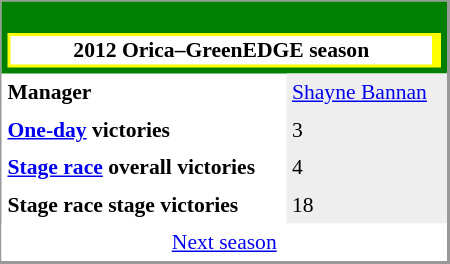<table align="right" cellpadding="4" cellspacing="0" style="margin-left:1em; width:300px; font-size:90%; border:1px solid #999; border-right-width:2px; border-bottom-width:2px; background-color:white;">
<tr>
<th colspan="2" style="background-color:green;"><br><table style="background:yellow;text-align:center;width:100%;">
<tr>
<td style="background:white;" align="center" width="100%"><span> 2012 Orica–GreenEDGE season</span></td>
<td padding=15px></td>
</tr>
</table>
</th>
</tr>
<tr>
<td><strong>Manager</strong></td>
<td bgcolor=#EEEEEE><a href='#'>Shayne Bannan</a></td>
</tr>
<tr>
<td><strong><a href='#'>One-day</a> victories</strong></td>
<td bgcolor=#EEEEEE>3</td>
</tr>
<tr>
<td><strong><a href='#'>Stage race</a> overall victories</strong></td>
<td bgcolor=#EEEEEE>4</td>
</tr>
<tr>
<td><strong>Stage race stage victories</strong></td>
<td bgcolor=#EEEEEE>18</td>
</tr>
<tr>
<td colspan="2" bgcolor="white" align="center"><a href='#'>Next season</a></td>
</tr>
</table>
